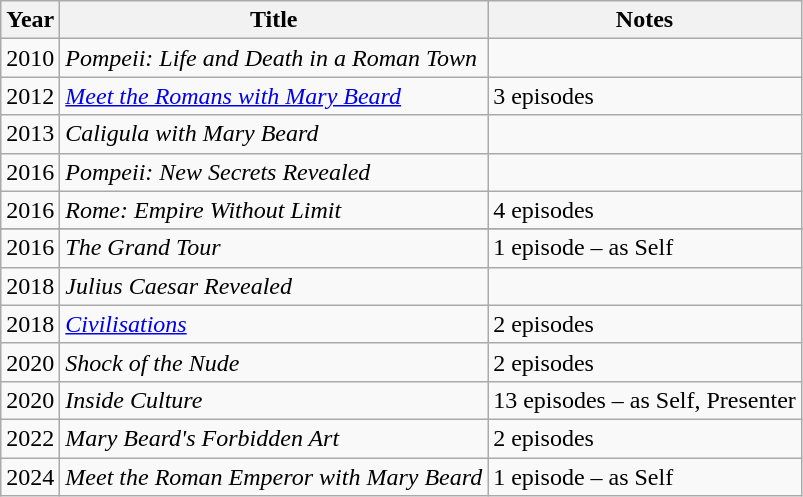<table class="wikitable unsortable">
<tr>
<th scope="col">Year</th>
<th scope="col">Title</th>
<th scope="col" class="unsortable">Notes</th>
</tr>
<tr>
<td>2010</td>
<td><em>Pompeii: Life and Death in a Roman Town</em></td>
<td></td>
</tr>
<tr>
<td>2012</td>
<td><em><a href='#'>Meet the Romans with Mary Beard</a></em></td>
<td>3 episodes</td>
</tr>
<tr>
<td>2013</td>
<td><em>Caligula with Mary Beard</em></td>
<td></td>
</tr>
<tr>
<td>2016</td>
<td><em>Pompeii: New Secrets Revealed</em></td>
<td></td>
</tr>
<tr>
<td>2016</td>
<td><em>Rome: Empire Without Limit</em></td>
<td>4 episodes</td>
</tr>
<tr>
</tr>
<tr>
<td>2016</td>
<td><em>The Grand Tour</em></td>
<td>1 episode – as Self</td>
</tr>
<tr>
<td>2018</td>
<td><em>Julius Caesar Revealed</em></td>
<td></td>
</tr>
<tr>
<td>2018</td>
<td><em><a href='#'>Civilisations</a></em></td>
<td>2 episodes</td>
</tr>
<tr>
<td>2020</td>
<td><em>Shock of the Nude</em></td>
<td>2 episodes</td>
</tr>
<tr>
<td>2020</td>
<td><em>Inside Culture</em></td>
<td>13 episodes – as Self, Presenter</td>
</tr>
<tr>
<td>2022</td>
<td><em>Mary Beard's Forbidden Art</em></td>
<td>2 episodes</td>
</tr>
<tr>
<td>2024</td>
<td><em>Meet the Roman Emperor with Mary Beard</em></td>
<td>1 episode – as Self</td>
</tr>
</table>
